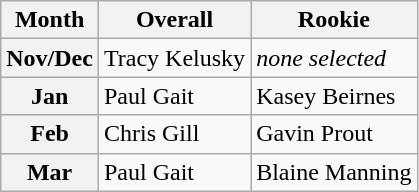<table class="wikitable">
<tr>
<th>Month</th>
<th>Overall</th>
<th>Rookie</th>
</tr>
<tr>
<th>Nov/Dec</th>
<td>Tracy Kelusky</td>
<td><em>none selected</em></td>
</tr>
<tr>
<th>Jan</th>
<td>Paul Gait</td>
<td>Kasey Beirnes</td>
</tr>
<tr>
<th>Feb</th>
<td>Chris Gill</td>
<td>Gavin Prout</td>
</tr>
<tr>
<th>Mar</th>
<td>Paul Gait</td>
<td>Blaine Manning</td>
</tr>
</table>
